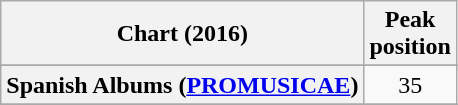<table class="wikitable sortable plainrowheaders" style="text-align:center">
<tr>
<th scope="col">Chart (2016)</th>
<th scope="col">Peak<br> position</th>
</tr>
<tr>
</tr>
<tr>
</tr>
<tr>
</tr>
<tr>
</tr>
<tr>
</tr>
<tr>
</tr>
<tr>
</tr>
<tr>
<th scope="row">Spanish Albums (<a href='#'>PROMUSICAE</a>)</th>
<td>35</td>
</tr>
<tr>
</tr>
<tr>
</tr>
</table>
